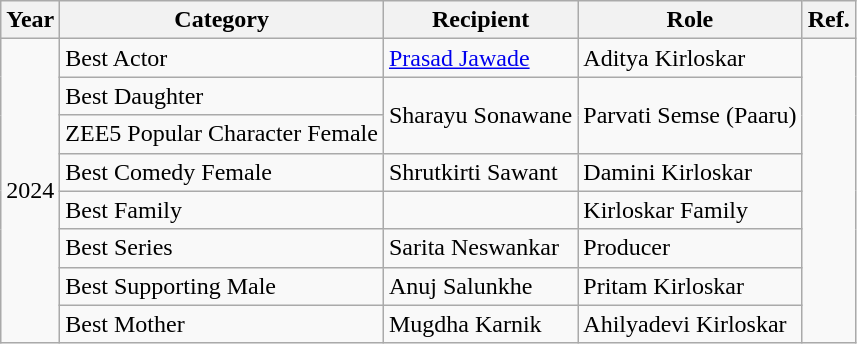<table class="wikitable">
<tr>
<th>Year</th>
<th>Category</th>
<th>Recipient</th>
<th>Role</th>
<th>Ref.</th>
</tr>
<tr>
<td rowspan="9">2024</td>
<td>Best Actor</td>
<td><a href='#'>Prasad Jawade</a></td>
<td>Aditya Kirloskar</td>
<td rowspan="9"></td>
</tr>
<tr>
<td>Best Daughter</td>
<td rowspan="2">Sharayu Sonawane</td>
<td rowspan="2">Parvati Semse (Paaru)</td>
</tr>
<tr>
<td>ZEE5 Popular Character Female</td>
</tr>
<tr>
<td>Best Comedy Female</td>
<td>Shrutkirti Sawant</td>
<td>Damini Kirloskar</td>
</tr>
<tr>
<td>Best Family</td>
<td></td>
<td>Kirloskar Family</td>
</tr>
<tr>
<td>Best Series</td>
<td>Sarita Neswankar</td>
<td>Producer</td>
</tr>
<tr>
<td>Best Supporting Male</td>
<td>Anuj Salunkhe</td>
<td>Pritam Kirloskar</td>
</tr>
<tr>
<td>Best Mother</td>
<td>Mugdha Karnik</td>
<td>Ahilyadevi Kirloskar</td>
</tr>
</table>
